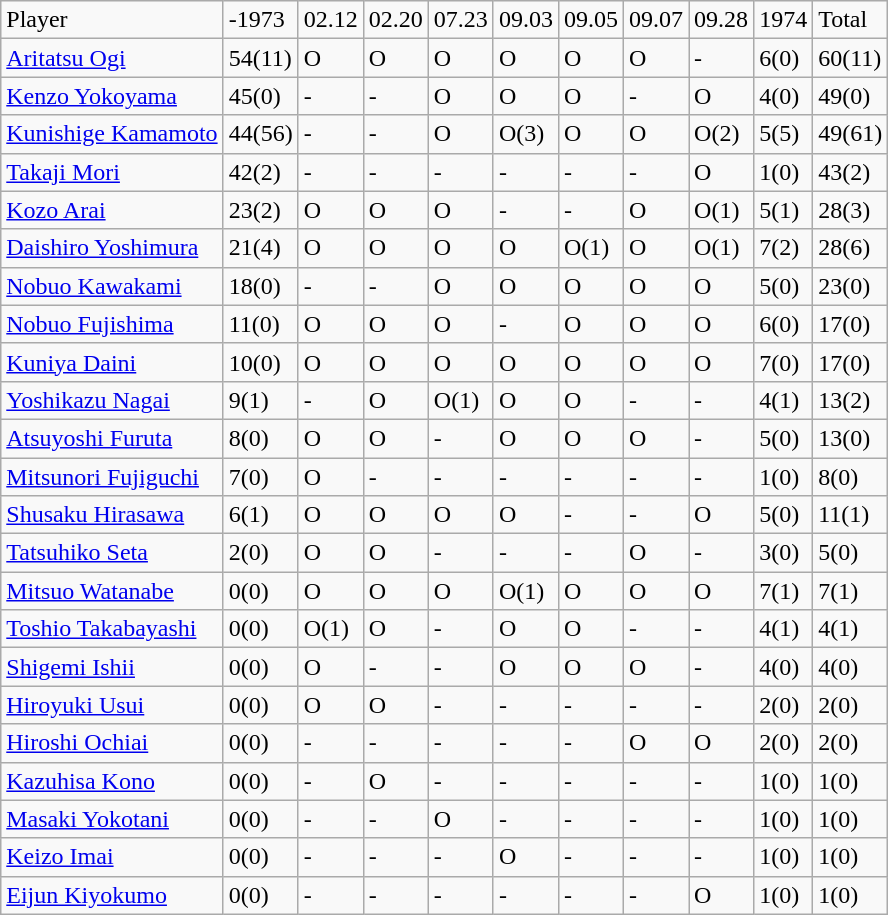<table class="wikitable" style="text-align:left;">
<tr>
<td>Player</td>
<td>-1973</td>
<td>02.12</td>
<td>02.20</td>
<td>07.23</td>
<td>09.03</td>
<td>09.05</td>
<td>09.07</td>
<td>09.28</td>
<td>1974</td>
<td>Total</td>
</tr>
<tr>
<td><a href='#'>Aritatsu Ogi</a></td>
<td>54(11)</td>
<td>O</td>
<td>O</td>
<td>O</td>
<td>O</td>
<td>O</td>
<td>O</td>
<td>-</td>
<td>6(0)</td>
<td>60(11)</td>
</tr>
<tr>
<td><a href='#'>Kenzo Yokoyama</a></td>
<td>45(0)</td>
<td>-</td>
<td>-</td>
<td>O</td>
<td>O</td>
<td>O</td>
<td>-</td>
<td>O</td>
<td>4(0)</td>
<td>49(0)</td>
</tr>
<tr>
<td><a href='#'>Kunishige Kamamoto</a></td>
<td>44(56)</td>
<td>-</td>
<td>-</td>
<td>O</td>
<td>O(3)</td>
<td>O</td>
<td>O</td>
<td>O(2)</td>
<td>5(5)</td>
<td>49(61)</td>
</tr>
<tr>
<td><a href='#'>Takaji Mori</a></td>
<td>42(2)</td>
<td>-</td>
<td>-</td>
<td>-</td>
<td>-</td>
<td>-</td>
<td>-</td>
<td>O</td>
<td>1(0)</td>
<td>43(2)</td>
</tr>
<tr>
<td><a href='#'>Kozo Arai</a></td>
<td>23(2)</td>
<td>O</td>
<td>O</td>
<td>O</td>
<td>-</td>
<td>-</td>
<td>O</td>
<td>O(1)</td>
<td>5(1)</td>
<td>28(3)</td>
</tr>
<tr>
<td><a href='#'>Daishiro Yoshimura</a></td>
<td>21(4)</td>
<td>O</td>
<td>O</td>
<td>O</td>
<td>O</td>
<td>O(1)</td>
<td>O</td>
<td>O(1)</td>
<td>7(2)</td>
<td>28(6)</td>
</tr>
<tr>
<td><a href='#'>Nobuo Kawakami</a></td>
<td>18(0)</td>
<td>-</td>
<td>-</td>
<td>O</td>
<td>O</td>
<td>O</td>
<td>O</td>
<td>O</td>
<td>5(0)</td>
<td>23(0)</td>
</tr>
<tr>
<td><a href='#'>Nobuo Fujishima</a></td>
<td>11(0)</td>
<td>O</td>
<td>O</td>
<td>O</td>
<td>-</td>
<td>O</td>
<td>O</td>
<td>O</td>
<td>6(0)</td>
<td>17(0)</td>
</tr>
<tr>
<td><a href='#'>Kuniya Daini</a></td>
<td>10(0)</td>
<td>O</td>
<td>O</td>
<td>O</td>
<td>O</td>
<td>O</td>
<td>O</td>
<td>O</td>
<td>7(0)</td>
<td>17(0)</td>
</tr>
<tr>
<td><a href='#'>Yoshikazu Nagai</a></td>
<td>9(1)</td>
<td>-</td>
<td>O</td>
<td>O(1)</td>
<td>O</td>
<td>O</td>
<td>-</td>
<td>-</td>
<td>4(1)</td>
<td>13(2)</td>
</tr>
<tr>
<td><a href='#'>Atsuyoshi Furuta</a></td>
<td>8(0)</td>
<td>O</td>
<td>O</td>
<td>-</td>
<td>O</td>
<td>O</td>
<td>O</td>
<td>-</td>
<td>5(0)</td>
<td>13(0)</td>
</tr>
<tr>
<td><a href='#'>Mitsunori Fujiguchi</a></td>
<td>7(0)</td>
<td>O</td>
<td>-</td>
<td>-</td>
<td>-</td>
<td>-</td>
<td>-</td>
<td>-</td>
<td>1(0)</td>
<td>8(0)</td>
</tr>
<tr>
<td><a href='#'>Shusaku Hirasawa</a></td>
<td>6(1)</td>
<td>O</td>
<td>O</td>
<td>O</td>
<td>O</td>
<td>-</td>
<td>-</td>
<td>O</td>
<td>5(0)</td>
<td>11(1)</td>
</tr>
<tr>
<td><a href='#'>Tatsuhiko Seta</a></td>
<td>2(0)</td>
<td>O</td>
<td>O</td>
<td>-</td>
<td>-</td>
<td>-</td>
<td>O</td>
<td>-</td>
<td>3(0)</td>
<td>5(0)</td>
</tr>
<tr>
<td><a href='#'>Mitsuo Watanabe</a></td>
<td>0(0)</td>
<td>O</td>
<td>O</td>
<td>O</td>
<td>O(1)</td>
<td>O</td>
<td>O</td>
<td>O</td>
<td>7(1)</td>
<td>7(1)</td>
</tr>
<tr>
<td><a href='#'>Toshio Takabayashi</a></td>
<td>0(0)</td>
<td>O(1)</td>
<td>O</td>
<td>-</td>
<td>O</td>
<td>O</td>
<td>-</td>
<td>-</td>
<td>4(1)</td>
<td>4(1)</td>
</tr>
<tr>
<td><a href='#'>Shigemi Ishii</a></td>
<td>0(0)</td>
<td>O</td>
<td>-</td>
<td>-</td>
<td>O</td>
<td>O</td>
<td>O</td>
<td>-</td>
<td>4(0)</td>
<td>4(0)</td>
</tr>
<tr>
<td><a href='#'>Hiroyuki Usui</a></td>
<td>0(0)</td>
<td>O</td>
<td>O</td>
<td>-</td>
<td>-</td>
<td>-</td>
<td>-</td>
<td>-</td>
<td>2(0)</td>
<td>2(0)</td>
</tr>
<tr>
<td><a href='#'>Hiroshi Ochiai</a></td>
<td>0(0)</td>
<td>-</td>
<td>-</td>
<td>-</td>
<td>-</td>
<td>-</td>
<td>O</td>
<td>O</td>
<td>2(0)</td>
<td>2(0)</td>
</tr>
<tr>
<td><a href='#'>Kazuhisa Kono</a></td>
<td>0(0)</td>
<td>-</td>
<td>O</td>
<td>-</td>
<td>-</td>
<td>-</td>
<td>-</td>
<td>-</td>
<td>1(0)</td>
<td>1(0)</td>
</tr>
<tr>
<td><a href='#'>Masaki Yokotani</a></td>
<td>0(0)</td>
<td>-</td>
<td>-</td>
<td>O</td>
<td>-</td>
<td>-</td>
<td>-</td>
<td>-</td>
<td>1(0)</td>
<td>1(0)</td>
</tr>
<tr>
<td><a href='#'>Keizo Imai</a></td>
<td>0(0)</td>
<td>-</td>
<td>-</td>
<td>-</td>
<td>O</td>
<td>-</td>
<td>-</td>
<td>-</td>
<td>1(0)</td>
<td>1(0)</td>
</tr>
<tr>
<td><a href='#'>Eijun Kiyokumo</a></td>
<td>0(0)</td>
<td>-</td>
<td>-</td>
<td>-</td>
<td>-</td>
<td>-</td>
<td>-</td>
<td>O</td>
<td>1(0)</td>
<td>1(0)</td>
</tr>
</table>
